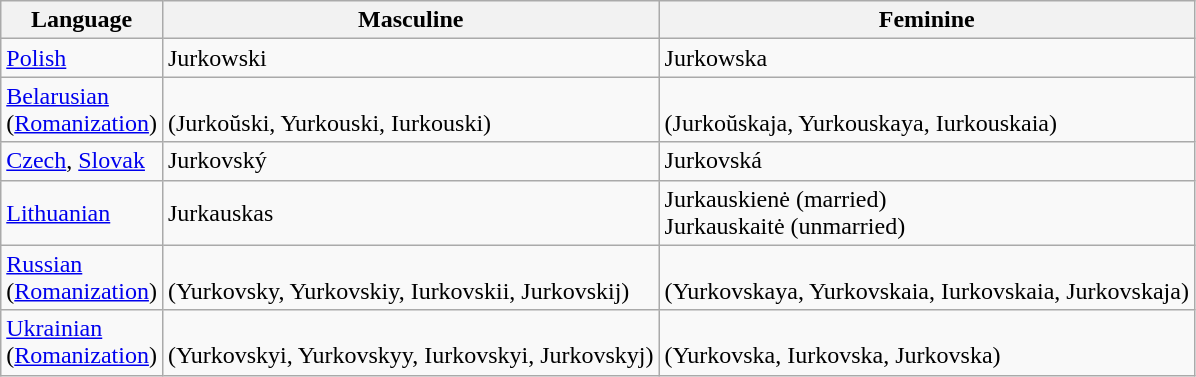<table class="wikitable">
<tr>
<th>Language</th>
<th>Masculine</th>
<th>Feminine</th>
</tr>
<tr>
<td><a href='#'>Polish</a></td>
<td>Jurkowski</td>
<td>Jurkowska</td>
</tr>
<tr>
<td><a href='#'>Belarusian</a> <br>(<a href='#'>Romanization</a>)</td>
<td><br>(Jurkoŭski, Yurkouski, Iurkouski)</td>
<td><br> (Jurkoŭskaja, Yurkouskaya, Iurkouskaia)</td>
</tr>
<tr>
<td><a href='#'>Czech</a>, <a href='#'>Slovak</a></td>
<td>Jurkovský</td>
<td>Jurkovská</td>
</tr>
<tr>
<td><a href='#'>Lithuanian</a></td>
<td>Jurkauskas</td>
<td>Jurkauskienė (married)<br> Jurkauskaitė (unmarried)</td>
</tr>
<tr>
<td><a href='#'>Russian</a> <br>(<a href='#'>Romanization</a>)</td>
<td><br> (Yurkovsky, Yurkovskiy, Iurkovskii, Jurkovskij)</td>
<td><br> (Yurkovskaya, Yurkovskaia, Iurkovskaia, Jurkovskaja)</td>
</tr>
<tr>
<td><a href='#'>Ukrainian</a> <br>(<a href='#'>Romanization</a>)</td>
<td><br> (Yurkovskyi, Yurkovskyy, Iurkovskyi, Jurkovskyj)</td>
<td><br> (Yurkovska, Iurkovska, Jurkovska)</td>
</tr>
</table>
